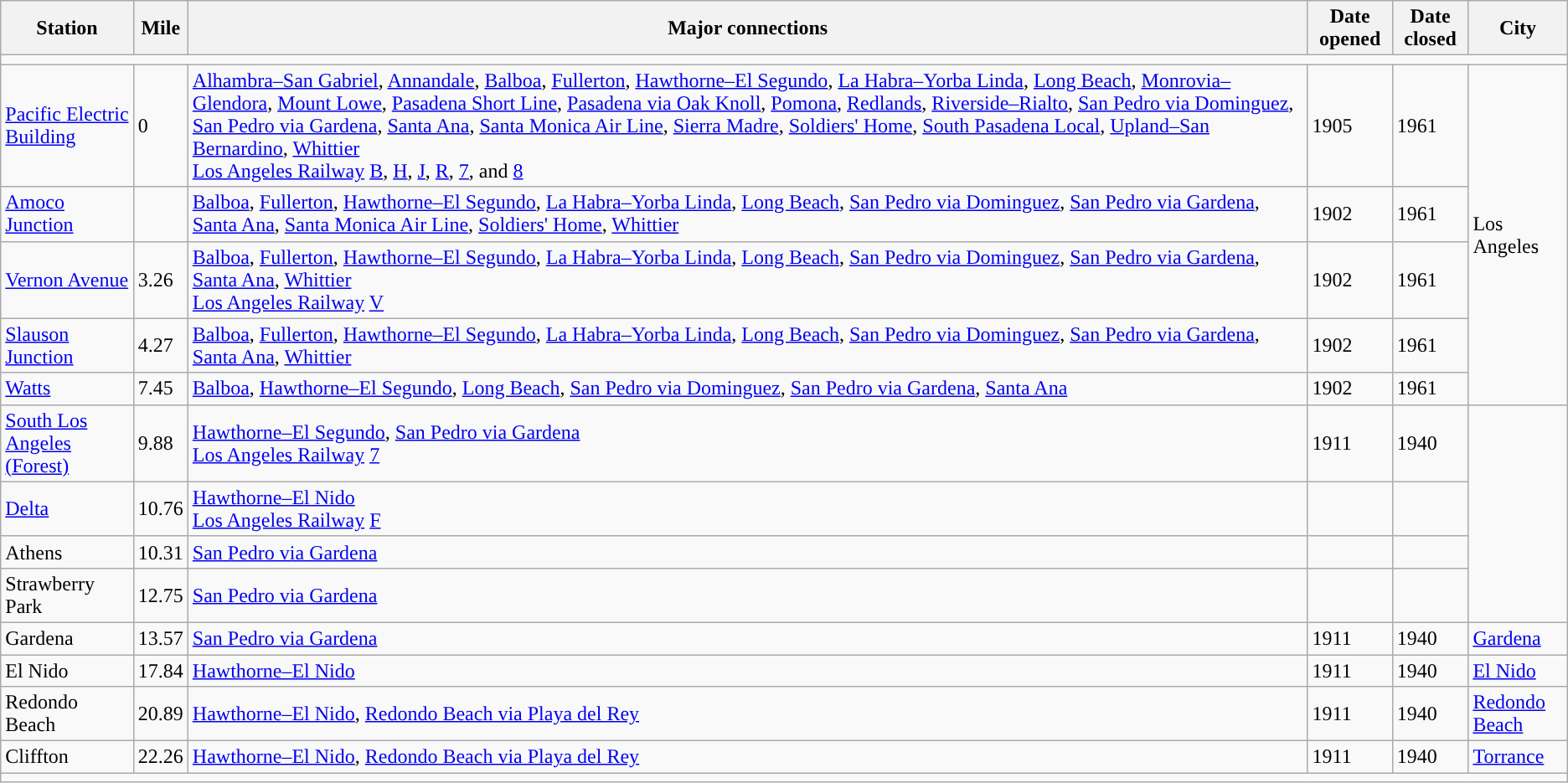<table class="wikitable">
<tr>
<th>Station</th>
<th>Mile</th>
<th>Major connections</th>
<th>Date opened</th>
<th>Date closed</th>
<th>City</th>
</tr>
<tr>
<td colspan = "6"></td>
</tr>
<tr>
<td><a href='#'>Pacific Electric Building</a></td>
<td>0</td>
<td><a href='#'>Alhambra–San Gabriel</a>, <a href='#'>Annandale</a>, <a href='#'>Balboa</a>, <a href='#'>Fullerton</a>, <a href='#'>Hawthorne–El Segundo</a>, <a href='#'>La Habra–Yorba Linda</a>, <a href='#'>Long Beach</a>, <a href='#'>Monrovia–Glendora</a>, <a href='#'>Mount Lowe</a>, <a href='#'>Pasadena Short Line</a>, <a href='#'>Pasadena via Oak Knoll</a>, <a href='#'>Pomona</a>, <a href='#'>Redlands</a>, <a href='#'>Riverside–Rialto</a>, <a href='#'>San Pedro via Dominguez</a>, <a href='#'>San Pedro via Gardena</a>, <a href='#'>Santa Ana</a>, <a href='#'>Santa Monica Air Line</a>, <a href='#'>Sierra Madre</a>, <a href='#'>Soldiers' Home</a>, <a href='#'>South Pasadena Local</a>, <a href='#'>Upland–San Bernardino</a>, <a href='#'>Whittier</a><br><a href='#'>Los Angeles Railway</a> <a href='#'>B</a>, <a href='#'>H</a>, <a href='#'>J</a>, <a href='#'>R</a>, <a href='#'>7</a>, and <a href='#'>8</a></td>
<td>1905</td>
<td>1961</td>
<td rowspan=5>Los Angeles</td>
</tr>
<tr>
<td><a href='#'>Amoco Junction</a></td>
<td></td>
<td><a href='#'>Balboa</a>, <a href='#'>Fullerton</a>, <a href='#'>Hawthorne–El Segundo</a>, <a href='#'>La Habra–Yorba Linda</a>, <a href='#'>Long Beach</a>, <a href='#'>San Pedro via Dominguez</a>, <a href='#'>San Pedro via Gardena</a>, <a href='#'>Santa Ana</a>, <a href='#'>Santa Monica Air Line</a>, <a href='#'>Soldiers' Home</a>, <a href='#'>Whittier</a></td>
<td>1902</td>
<td>1961</td>
</tr>
<tr>
<td><a href='#'>Vernon Avenue</a></td>
<td>3.26</td>
<td><a href='#'>Balboa</a>, <a href='#'>Fullerton</a>, <a href='#'>Hawthorne–El Segundo</a>, <a href='#'>La Habra–Yorba Linda</a>, <a href='#'>Long Beach</a>, <a href='#'>San Pedro via Dominguez</a>, <a href='#'>San Pedro via Gardena</a>, <a href='#'>Santa Ana</a>, <a href='#'>Whittier</a><br><a href='#'>Los Angeles Railway</a> <a href='#'>V</a></td>
<td>1902</td>
<td>1961</td>
</tr>
<tr>
<td><a href='#'>Slauson Junction</a></td>
<td>4.27</td>
<td><a href='#'>Balboa</a>, <a href='#'>Fullerton</a>, <a href='#'>Hawthorne–El Segundo</a>, <a href='#'>La Habra–Yorba Linda</a>, <a href='#'>Long Beach</a>, <a href='#'>San Pedro via Dominguez</a>, <a href='#'>San Pedro via Gardena</a>, <a href='#'>Santa Ana</a>, <a href='#'>Whittier</a></td>
<td>1902</td>
<td>1961</td>
</tr>
<tr>
<td><a href='#'>Watts</a></td>
<td>7.45</td>
<td><a href='#'>Balboa</a>, <a href='#'>Hawthorne–El Segundo</a>, <a href='#'>Long Beach</a>, <a href='#'>San Pedro via Dominguez</a>, <a href='#'>San Pedro via Gardena</a>, <a href='#'>Santa Ana</a></td>
<td>1902</td>
<td>1961</td>
</tr>
<tr>
<td><a href='#'>South Los Angeles<br>(Forest)</a></td>
<td>9.88</td>
<td><a href='#'>Hawthorne–El Segundo</a>, <a href='#'>San Pedro via Gardena</a><br><a href='#'>Los Angeles Railway</a> <a href='#'>7</a></td>
<td>1911</td>
<td>1940</td>
</tr>
<tr>
<td><a href='#'>Delta</a></td>
<td>10.76</td>
<td><a href='#'>Hawthorne–El Nido</a><br><a href='#'>Los Angeles Railway</a> <a href='#'>F</a></td>
<td></td>
<td></td>
</tr>
<tr>
<td>Athens</td>
<td>10.31</td>
<td><a href='#'>San Pedro via Gardena</a></td>
<td></td>
<td></td>
</tr>
<tr>
<td>Strawberry Park</td>
<td>12.75</td>
<td><a href='#'>San Pedro via Gardena</a></td>
<td></td>
<td></td>
</tr>
<tr>
<td>Gardena</td>
<td>13.57</td>
<td><a href='#'>San Pedro via Gardena</a></td>
<td>1911</td>
<td>1940</td>
<td rowspan=1><a href='#'>Gardena</a></td>
</tr>
<tr>
<td>El Nido</td>
<td>17.84</td>
<td><a href='#'>Hawthorne–El Nido</a></td>
<td>1911</td>
<td>1940</td>
<td rowspan=1><a href='#'>El Nido</a></td>
</tr>
<tr>
<td>Redondo Beach</td>
<td>20.89</td>
<td><a href='#'>Hawthorne–El Nido</a>, <a href='#'>Redondo Beach via Playa del Rey</a></td>
<td>1911</td>
<td>1940</td>
<td rowspan=1><a href='#'>Redondo Beach</a></td>
</tr>
<tr>
<td>Cliffton</td>
<td>22.26</td>
<td><a href='#'>Hawthorne–El Nido</a>, <a href='#'>Redondo Beach via Playa del Rey</a></td>
<td>1911</td>
<td>1940</td>
<td rowspan=1><a href='#'>Torrance</a></td>
</tr>
<tr>
<td colspan = "6"></td>
</tr>
</table>
